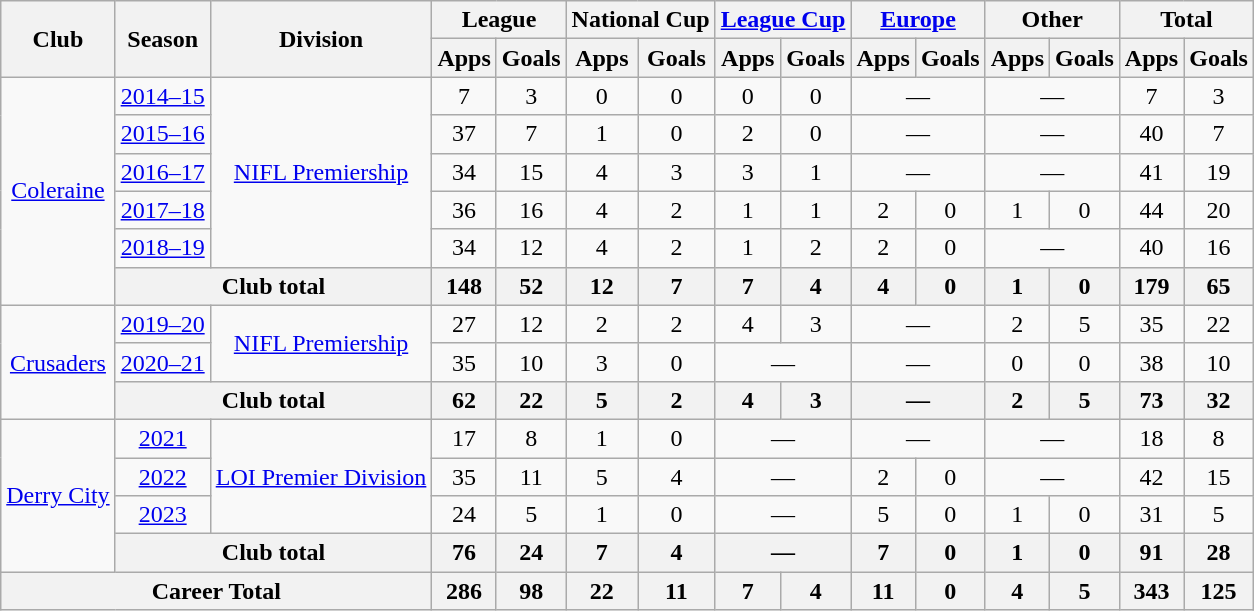<table class="wikitable" style="text-align:center">
<tr>
<th rowspan="2">Club</th>
<th rowspan="2">Season</th>
<th rowspan="2">Division</th>
<th colspan="2">League</th>
<th colspan="2">National Cup</th>
<th colspan="2"><a href='#'>League Cup</a></th>
<th colspan="2"><a href='#'>Europe</a></th>
<th colspan="2">Other</th>
<th colspan="2">Total</th>
</tr>
<tr>
<th>Apps</th>
<th>Goals</th>
<th>Apps</th>
<th>Goals</th>
<th>Apps</th>
<th>Goals</th>
<th>Apps</th>
<th>Goals</th>
<th>Apps</th>
<th>Goals</th>
<th>Apps</th>
<th>Goals</th>
</tr>
<tr>
<td rowspan=6><a href='#'>Coleraine</a></td>
<td><a href='#'>2014–15</a></td>
<td rowspan=5><a href='#'>NIFL Premiership</a></td>
<td>7</td>
<td>3</td>
<td>0</td>
<td>0</td>
<td>0</td>
<td>0</td>
<td colspan="2">—</td>
<td colspan="2">—</td>
<td>7</td>
<td>3</td>
</tr>
<tr>
<td><a href='#'>2015–16</a></td>
<td>37</td>
<td>7</td>
<td>1</td>
<td>0</td>
<td>2</td>
<td>0</td>
<td colspan="2">—</td>
<td colspan="2">—</td>
<td>40</td>
<td>7</td>
</tr>
<tr>
<td><a href='#'>2016–17</a></td>
<td>34</td>
<td>15</td>
<td>4</td>
<td>3</td>
<td>3</td>
<td>1</td>
<td colspan="2">—</td>
<td colspan="2">—</td>
<td>41</td>
<td>19</td>
</tr>
<tr>
<td><a href='#'>2017–18</a></td>
<td>36</td>
<td>16</td>
<td>4</td>
<td>2</td>
<td>1</td>
<td>1</td>
<td>2</td>
<td>0</td>
<td>1</td>
<td>0</td>
<td>44</td>
<td>20</td>
</tr>
<tr>
<td><a href='#'>2018–19</a></td>
<td>34</td>
<td>12</td>
<td>4</td>
<td>2</td>
<td>1</td>
<td>2</td>
<td>2</td>
<td>0</td>
<td colspan="2">—</td>
<td>40</td>
<td>16</td>
</tr>
<tr>
<th colspan="2">Club total</th>
<th>148</th>
<th>52</th>
<th>12</th>
<th>7</th>
<th>7</th>
<th>4</th>
<th>4</th>
<th>0</th>
<th>1</th>
<th>0</th>
<th>179</th>
<th>65</th>
</tr>
<tr>
<td rowspan=3><a href='#'>Crusaders</a></td>
<td><a href='#'>2019–20</a></td>
<td rowspan=2><a href='#'>NIFL Premiership</a></td>
<td>27</td>
<td>12</td>
<td>2</td>
<td>2</td>
<td>4</td>
<td>3</td>
<td colspan="2">—</td>
<td>2</td>
<td>5</td>
<td>35</td>
<td>22</td>
</tr>
<tr>
<td><a href='#'>2020–21</a></td>
<td>35</td>
<td>10</td>
<td>3</td>
<td>0</td>
<td colspan="2">—</td>
<td colspan="2">—</td>
<td>0</td>
<td>0</td>
<td>38</td>
<td>10</td>
</tr>
<tr>
<th colspan="2">Club total</th>
<th>62</th>
<th>22</th>
<th>5</th>
<th>2</th>
<th>4</th>
<th>3</th>
<th colspan="2">—</th>
<th>2</th>
<th>5</th>
<th>73</th>
<th>32</th>
</tr>
<tr>
<td rowspan=4><a href='#'>Derry City</a></td>
<td><a href='#'>2021</a></td>
<td rowspan=3><a href='#'>LOI Premier Division</a></td>
<td>17</td>
<td>8</td>
<td>1</td>
<td>0</td>
<td colspan="2">—</td>
<td colspan="2">—</td>
<td colspan="2">—</td>
<td>18</td>
<td>8</td>
</tr>
<tr>
<td><a href='#'>2022</a></td>
<td>35</td>
<td>11</td>
<td>5</td>
<td>4</td>
<td colspan="2">—</td>
<td>2</td>
<td>0</td>
<td colspan="2">—</td>
<td>42</td>
<td>15</td>
</tr>
<tr>
<td><a href='#'>2023</a></td>
<td>24</td>
<td>5</td>
<td>1</td>
<td>0</td>
<td colspan="2">—</td>
<td>5</td>
<td>0</td>
<td>1</td>
<td>0</td>
<td>31</td>
<td>5</td>
</tr>
<tr>
<th colspan="2">Club total</th>
<th>76</th>
<th>24</th>
<th>7</th>
<th>4</th>
<th colspan="2">—</th>
<th>7</th>
<th>0</th>
<th>1</th>
<th>0</th>
<th>91</th>
<th>28</th>
</tr>
<tr>
<th colspan="3">Career Total</th>
<th>286</th>
<th>98</th>
<th>22</th>
<th>11</th>
<th>7</th>
<th>4</th>
<th>11</th>
<th>0</th>
<th>4</th>
<th>5</th>
<th>343</th>
<th>125</th>
</tr>
</table>
